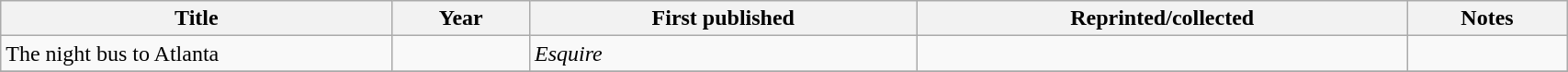<table class='wikitable sortable' width='90%'>
<tr>
<th width=25%>Title</th>
<th>Year</th>
<th>First published</th>
<th>Reprinted/collected</th>
<th>Notes</th>
</tr>
<tr>
<td>The night bus to Atlanta</td>
<td></td>
<td><em>Esquire</em></td>
<td></td>
<td></td>
</tr>
<tr>
</tr>
</table>
